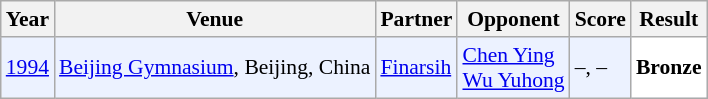<table class="sortable wikitable" style="font-size: 90%;">
<tr>
<th>Year</th>
<th>Venue</th>
<th>Partner</th>
<th>Opponent</th>
<th>Score</th>
<th>Result</th>
</tr>
<tr style="background:#ECF2FF">
<td align="center"><a href='#'>1994</a></td>
<td align="left"><a href='#'>Beijing Gymnasium</a>, Beijing, China</td>
<td align="left"> <a href='#'>Finarsih</a></td>
<td align="left"> <a href='#'>Chen Ying</a> <br>  <a href='#'>Wu Yuhong</a></td>
<td align="left">–, –</td>
<td style="text-align:left; background:white"> <strong>Bronze</strong></td>
</tr>
</table>
